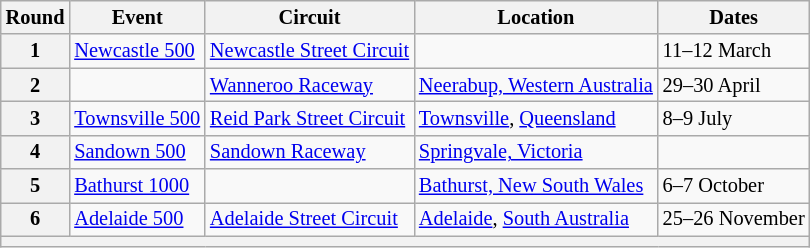<table class="wikitable" style=font-size:85%;>
<tr>
<th>Round</th>
<th>Event</th>
<th>Circuit</th>
<th>Location</th>
<th>Dates</th>
</tr>
<tr>
<th>1</th>
<td><a href='#'>Newcastle 500</a></td>
<td> <a href='#'>Newcastle Street Circuit</a></td>
<td></td>
<td>11–12 March</td>
</tr>
<tr>
<th>2</th>
<td></td>
<td> <a href='#'>Wanneroo Raceway</a></td>
<td><a href='#'>Neerabup, Western Australia</a></td>
<td>29–30 April</td>
</tr>
<tr>
<th>3</th>
<td><a href='#'>Townsville 500</a></td>
<td> <a href='#'>Reid Park Street Circuit</a></td>
<td><a href='#'>Townsville</a>, <a href='#'>Queensland</a></td>
<td>8–9 July</td>
</tr>
<tr>
<th>4</th>
<td><a href='#'>Sandown 500</a></td>
<td> <a href='#'>Sandown Raceway</a></td>
<td><a href='#'>Springvale, Victoria</a></td>
<td></td>
</tr>
<tr>
<th>5</th>
<td><a href='#'>Bathurst 1000</a></td>
<td></td>
<td><a href='#'>Bathurst, New South Wales</a></td>
<td>6–7 October</td>
</tr>
<tr>
<th>6</th>
<td><a href='#'>Adelaide 500</a></td>
<td> <a href='#'>Adelaide Street Circuit</a></td>
<td><a href='#'>Adelaide</a>, <a href='#'>South Australia</a></td>
<td>25–26 November</td>
</tr>
<tr>
<th colspan="5"></th>
</tr>
</table>
